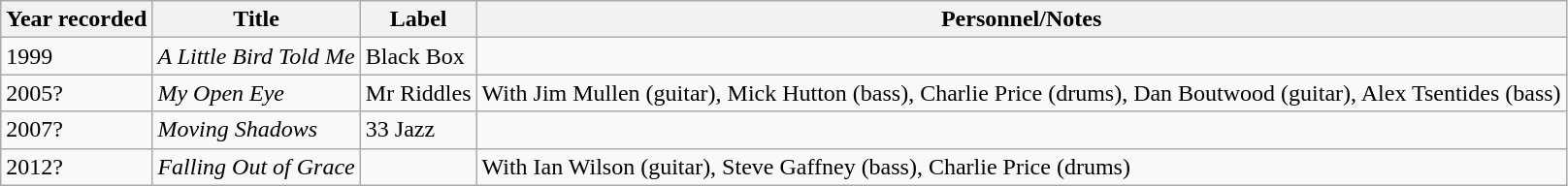<table class="wikitable sortable">
<tr>
<th>Year recorded</th>
<th>Title</th>
<th>Label</th>
<th>Personnel/Notes</th>
</tr>
<tr>
<td>1999</td>
<td><em>A Little Bird Told Me</em></td>
<td>Black Box</td>
<td></td>
</tr>
<tr>
<td>2005?</td>
<td><em>My Open Eye</em></td>
<td>Mr Riddles</td>
<td>With Jim Mullen (guitar), Mick Hutton (bass), Charlie Price (drums), Dan Boutwood (guitar), Alex Tsentides (bass)</td>
</tr>
<tr>
<td>2007?</td>
<td><em>Moving Shadows</em></td>
<td>33 Jazz</td>
<td></td>
</tr>
<tr>
<td>2012?</td>
<td><em>Falling Out of Grace</em></td>
<td></td>
<td>With Ian Wilson (guitar), Steve Gaffney (bass), Charlie Price (drums)</td>
</tr>
</table>
